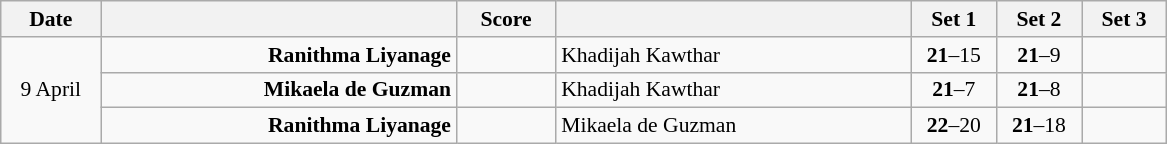<table class="wikitable" style="text-align: center; font-size:90%">
<tr>
<th width="60">Date</th>
<th align="right" width="230"></th>
<th width="60">Score</th>
<th align="left" width="230"></th>
<th width="50">Set 1</th>
<th width="50">Set 2</th>
<th width="50">Set 3</th>
</tr>
<tr>
<td rowspan="3">9 April</td>
<td align="right"><strong>Ranithma Liyanage </strong></td>
<td></td>
<td align="left"> Khadijah Kawthar</td>
<td><strong>21</strong>–15</td>
<td><strong>21</strong>–9</td>
<td></td>
</tr>
<tr>
<td align="right"><strong>Mikaela de Guzman </strong></td>
<td></td>
<td align="left"> Khadijah Kawthar</td>
<td><strong>21</strong>–7</td>
<td><strong>21</strong>–8</td>
<td></td>
</tr>
<tr>
<td align="right"><strong>Ranithma Liyanage </strong></td>
<td></td>
<td align="left"> Mikaela de Guzman</td>
<td><strong>22</strong>–20</td>
<td><strong>21</strong>–18</td>
<td></td>
</tr>
</table>
